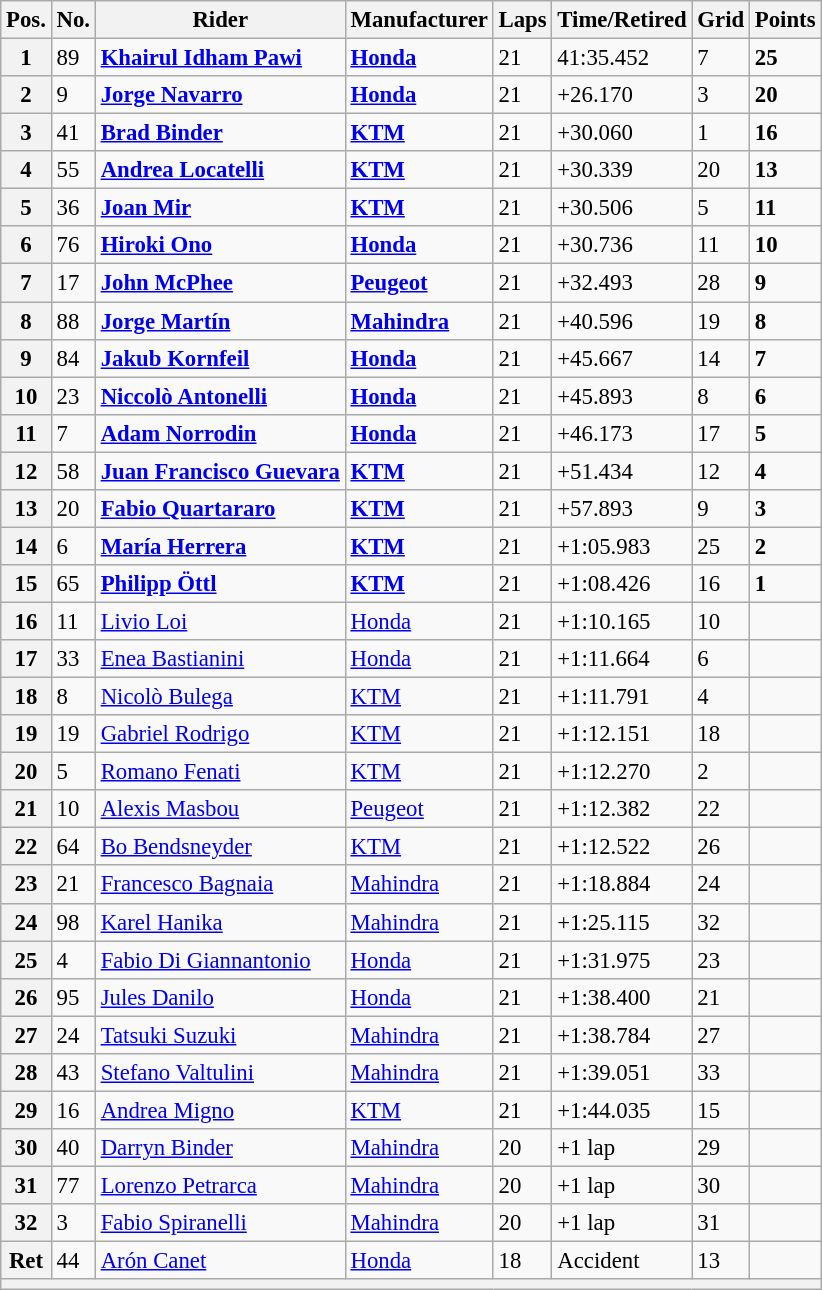<table class="wikitable" style="font-size: 95%;">
<tr>
<th>Pos.</th>
<th>No.</th>
<th>Rider</th>
<th>Manufacturer</th>
<th>Laps</th>
<th>Time/Retired</th>
<th>Grid</th>
<th>Points</th>
</tr>
<tr>
<th>1</th>
<td>89</td>
<td> <strong><a href='#'>Khairul Idham Pawi</a></strong></td>
<td><strong><a href='#'>Honda</a></strong></td>
<td>21</td>
<td>41:35.452</td>
<td>7</td>
<td><strong>25</strong></td>
</tr>
<tr>
<th>2</th>
<td>9</td>
<td> <strong><a href='#'>Jorge Navarro</a></strong></td>
<td><strong><a href='#'>Honda</a></strong></td>
<td>21</td>
<td>+26.170</td>
<td>3</td>
<td><strong>20</strong></td>
</tr>
<tr>
<th>3</th>
<td>41</td>
<td> <strong><a href='#'>Brad Binder</a></strong></td>
<td><strong><a href='#'>KTM</a></strong></td>
<td>21</td>
<td>+30.060</td>
<td>1</td>
<td><strong>16</strong></td>
</tr>
<tr>
<th>4</th>
<td>55</td>
<td> <strong><a href='#'>Andrea Locatelli</a></strong></td>
<td><strong><a href='#'>KTM</a></strong></td>
<td>21</td>
<td>+30.339</td>
<td>20</td>
<td><strong>13</strong></td>
</tr>
<tr>
<th>5</th>
<td>36</td>
<td> <strong><a href='#'>Joan Mir</a></strong></td>
<td><strong><a href='#'>KTM</a></strong></td>
<td>21</td>
<td>+30.506</td>
<td>5</td>
<td><strong>11</strong></td>
</tr>
<tr>
<th>6</th>
<td>76</td>
<td> <strong><a href='#'>Hiroki Ono</a></strong></td>
<td><strong><a href='#'>Honda</a></strong></td>
<td>21</td>
<td>+30.736</td>
<td>11</td>
<td><strong>10</strong></td>
</tr>
<tr>
<th>7</th>
<td>17</td>
<td> <strong><a href='#'>John McPhee</a></strong></td>
<td><strong><a href='#'>Peugeot</a></strong></td>
<td>21</td>
<td>+32.493</td>
<td>28</td>
<td><strong>9</strong></td>
</tr>
<tr>
<th>8</th>
<td>88</td>
<td> <strong><a href='#'>Jorge Martín</a></strong></td>
<td><strong><a href='#'>Mahindra</a></strong></td>
<td>21</td>
<td>+40.596</td>
<td>19</td>
<td><strong>8</strong></td>
</tr>
<tr>
<th>9</th>
<td>84</td>
<td> <strong><a href='#'>Jakub Kornfeil</a></strong></td>
<td><strong><a href='#'>Honda</a></strong></td>
<td>21</td>
<td>+45.667</td>
<td>14</td>
<td><strong>7</strong></td>
</tr>
<tr>
<th>10</th>
<td>23</td>
<td> <strong><a href='#'>Niccolò Antonelli</a></strong></td>
<td><strong><a href='#'>Honda</a></strong></td>
<td>21</td>
<td>+45.893</td>
<td>8</td>
<td><strong>6</strong></td>
</tr>
<tr>
<th>11</th>
<td>7</td>
<td> <strong><a href='#'>Adam Norrodin</a></strong></td>
<td><strong><a href='#'>Honda</a></strong></td>
<td>21</td>
<td>+46.173</td>
<td>17</td>
<td><strong>5</strong></td>
</tr>
<tr>
<th>12</th>
<td>58</td>
<td> <strong><a href='#'>Juan Francisco Guevara</a></strong></td>
<td><strong><a href='#'>KTM</a></strong></td>
<td>21</td>
<td>+51.434</td>
<td>12</td>
<td><strong>4</strong></td>
</tr>
<tr>
<th>13</th>
<td>20</td>
<td> <strong><a href='#'>Fabio Quartararo</a></strong></td>
<td><strong><a href='#'>KTM</a></strong></td>
<td>21</td>
<td>+57.893</td>
<td>9</td>
<td><strong>3</strong></td>
</tr>
<tr>
<th>14</th>
<td>6</td>
<td> <strong><a href='#'>María Herrera</a></strong></td>
<td><strong><a href='#'>KTM</a></strong></td>
<td>21</td>
<td>+1:05.983</td>
<td>25</td>
<td><strong>2</strong></td>
</tr>
<tr>
<th>15</th>
<td>65</td>
<td> <strong><a href='#'>Philipp Öttl</a></strong></td>
<td><strong><a href='#'>KTM</a></strong></td>
<td>21</td>
<td>+1:08.426</td>
<td>16</td>
<td><strong>1</strong></td>
</tr>
<tr>
<th>16</th>
<td>11</td>
<td> <a href='#'>Livio Loi</a></td>
<td><a href='#'>Honda</a></td>
<td>21</td>
<td>+1:10.165</td>
<td>10</td>
<td></td>
</tr>
<tr>
<th>17</th>
<td>33</td>
<td> <a href='#'>Enea Bastianini</a></td>
<td><a href='#'>Honda</a></td>
<td>21</td>
<td>+1:11.664</td>
<td>6</td>
<td></td>
</tr>
<tr>
<th>18</th>
<td>8</td>
<td> <a href='#'>Nicolò Bulega</a></td>
<td><a href='#'>KTM</a></td>
<td>21</td>
<td>+1:11.791</td>
<td>4</td>
<td></td>
</tr>
<tr>
<th>19</th>
<td>19</td>
<td> <a href='#'>Gabriel Rodrigo</a></td>
<td><a href='#'>KTM</a></td>
<td>21</td>
<td>+1:12.151</td>
<td>18</td>
<td></td>
</tr>
<tr>
<th>20</th>
<td>5</td>
<td> <a href='#'>Romano Fenati</a></td>
<td><a href='#'>KTM</a></td>
<td>21</td>
<td>+1:12.270</td>
<td>2</td>
<td></td>
</tr>
<tr>
<th>21</th>
<td>10</td>
<td> <a href='#'>Alexis Masbou</a></td>
<td><a href='#'>Peugeot</a></td>
<td>21</td>
<td>+1:12.382</td>
<td>22</td>
<td></td>
</tr>
<tr>
<th>22</th>
<td>64</td>
<td> <a href='#'>Bo Bendsneyder</a></td>
<td><a href='#'>KTM</a></td>
<td>21</td>
<td>+1:12.522</td>
<td>26</td>
<td></td>
</tr>
<tr>
<th>23</th>
<td>21</td>
<td> <a href='#'>Francesco Bagnaia</a></td>
<td><a href='#'>Mahindra</a></td>
<td>21</td>
<td>+1:18.884</td>
<td>24</td>
<td></td>
</tr>
<tr>
<th>24</th>
<td>98</td>
<td> <a href='#'>Karel Hanika</a></td>
<td><a href='#'>Mahindra</a></td>
<td>21</td>
<td>+1:25.115</td>
<td>32</td>
<td></td>
</tr>
<tr>
<th>25</th>
<td>4</td>
<td> <a href='#'>Fabio Di Giannantonio</a></td>
<td><a href='#'>Honda</a></td>
<td>21</td>
<td>+1:31.975</td>
<td>23</td>
<td></td>
</tr>
<tr>
<th>26</th>
<td>95</td>
<td> <a href='#'>Jules Danilo</a></td>
<td><a href='#'>Honda</a></td>
<td>21</td>
<td>+1:38.400</td>
<td>21</td>
<td></td>
</tr>
<tr>
<th>27</th>
<td>24</td>
<td> <a href='#'>Tatsuki Suzuki</a></td>
<td><a href='#'>Mahindra</a></td>
<td>21</td>
<td>+1:38.784</td>
<td>27</td>
<td></td>
</tr>
<tr>
<th>28</th>
<td>43</td>
<td> <a href='#'>Stefano Valtulini</a></td>
<td><a href='#'>Mahindra</a></td>
<td>21</td>
<td>+1:39.051</td>
<td>33</td>
<td></td>
</tr>
<tr>
<th>29</th>
<td>16</td>
<td> <a href='#'>Andrea Migno</a></td>
<td><a href='#'>KTM</a></td>
<td>21</td>
<td>+1:44.035</td>
<td>15</td>
<td></td>
</tr>
<tr>
<th>30</th>
<td>40</td>
<td> <a href='#'>Darryn Binder</a></td>
<td><a href='#'>Mahindra</a></td>
<td>20</td>
<td>+1 lap</td>
<td>29</td>
<td></td>
</tr>
<tr>
<th>31</th>
<td>77</td>
<td> <a href='#'>Lorenzo Petrarca</a></td>
<td><a href='#'>Mahindra</a></td>
<td>20</td>
<td>+1 lap</td>
<td>30</td>
<td></td>
</tr>
<tr>
<th>32</th>
<td>3</td>
<td> <a href='#'>Fabio Spiranelli</a></td>
<td><a href='#'>Mahindra</a></td>
<td>20</td>
<td>+1 lap</td>
<td>31</td>
<td></td>
</tr>
<tr>
<th>Ret</th>
<td>44</td>
<td> <a href='#'>Arón Canet</a></td>
<td><a href='#'>Honda</a></td>
<td>18</td>
<td>Accident</td>
<td>13</td>
<td></td>
</tr>
<tr>
<th colspan=8></th>
</tr>
</table>
